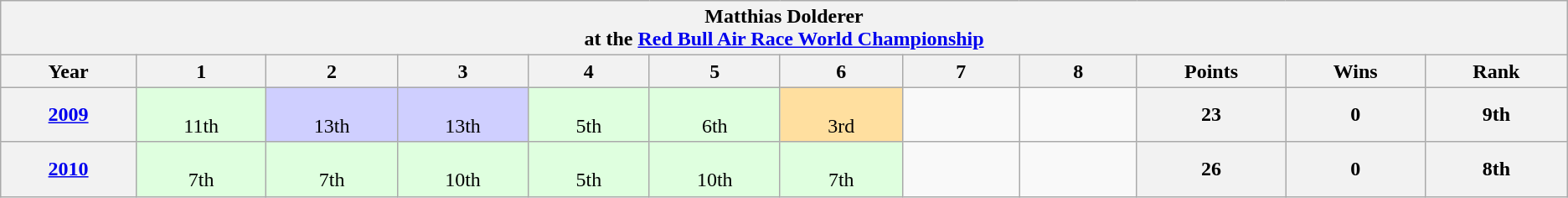<table class="wikitable" clear=all>
<tr>
<th colspan=16 align=center> Matthias Dolderer<br>at the <a href='#'>Red Bull Air Race World Championship</a></th>
</tr>
<tr>
<th width="2%">Year</th>
<th width="2%">1</th>
<th width="2%">2</th>
<th width="2%">3</th>
<th width="2%">4</th>
<th width="2%">5</th>
<th width="2%">6</th>
<th width="2%">7</th>
<th width="2%">8</th>
<th width="2%">Points</th>
<th width="2%">Wins</th>
<th width="2%">Rank</th>
</tr>
<tr align=center>
<th><a href='#'>2009</a></th>
<td style="background:#dfffdf;"><br>11th</td>
<td style="background:#CFCFFF;"><br>13th</td>
<td style="background:#CFCFFF;"><br>13th</td>
<td style="background:#dfffdf;"><br>5th</td>
<td style="background:#dfffdf;"><br>6th</td>
<td style="background:#ffdf9f;"><br>3rd</td>
<td></td>
<td></td>
<th>23</th>
<th>0</th>
<th>9th</th>
</tr>
<tr align=center>
<th><a href='#'>2010</a></th>
<td style="background:#dfffdf;"><br>7th</td>
<td style="background:#dfffdf;"><br>7th</td>
<td style="background:#dfffdf;"><br>10th</td>
<td style="background:#dfffdf;"><br>5th</td>
<td style="background:#dfffdf;"><br>10th</td>
<td style="background:#dfffdf;"><br>7th</td>
<td></td>
<td></td>
<th>26</th>
<th>0</th>
<th>8th</th>
</tr>
</table>
